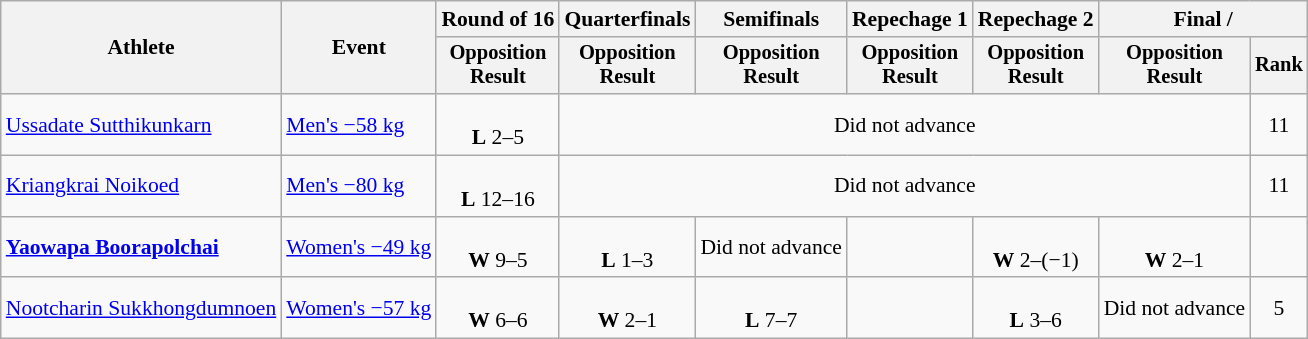<table class="wikitable" style="font-size:90%;">
<tr>
<th rowspan=2>Athlete</th>
<th rowspan=2>Event</th>
<th>Round of 16</th>
<th>Quarterfinals</th>
<th>Semifinals</th>
<th>Repechage 1</th>
<th>Repechage 2</th>
<th colspan=2>Final / </th>
</tr>
<tr style="font-size:95%">
<th>Opposition<br>Result</th>
<th>Opposition<br>Result</th>
<th>Opposition<br>Result</th>
<th>Opposition<br>Result</th>
<th>Opposition<br>Result</th>
<th>Opposition<br>Result</th>
<th>Rank</th>
</tr>
<tr align=center>
<td align=left><a href='#'>Ussadate Sutthikunkarn</a></td>
<td align=left><a href='#'>Men's −58 kg</a></td>
<td><br><strong>L</strong> 2–5</td>
<td colspan=5>Did not advance</td>
<td>11</td>
</tr>
<tr align=center>
<td align=left><a href='#'>Kriangkrai Noikoed</a></td>
<td align=left><a href='#'>Men's −80 kg</a></td>
<td><br><strong>L</strong> 12–16</td>
<td colspan=5>Did not advance</td>
<td>11</td>
</tr>
<tr align=center>
<td align=left><strong><a href='#'>Yaowapa Boorapolchai</a></strong></td>
<td align=left><a href='#'>Women's −49 kg</a></td>
<td><br><strong>W</strong> 9–5</td>
<td><br><strong>L</strong> 1–3</td>
<td>Did not advance</td>
<td></td>
<td><br><strong>W</strong> 2–(−1)</td>
<td><br><strong>W</strong> 2–1</td>
<td></td>
</tr>
<tr align=center>
<td align=left><a href='#'>Nootcharin Sukkhongdumnoen</a></td>
<td align=left><a href='#'>Women's −57 kg</a></td>
<td><br><strong>W</strong> 6–6 </td>
<td><br><strong>W</strong> 2–1</td>
<td><br><strong>L</strong> 7–7 </td>
<td></td>
<td><br><strong>L</strong> 3–6</td>
<td>Did not advance</td>
<td>5</td>
</tr>
</table>
